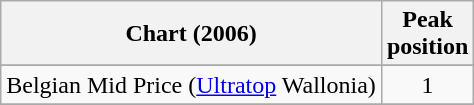<table class="wikitable plainrowheaders sortable" border="1">
<tr>
<th scope="col">Chart (2006)</th>
<th scope="col">Peak<br>position</th>
</tr>
<tr>
</tr>
<tr>
<td>Belgian Mid Price (<a href='#'>Ultratop</a> Wallonia)</td>
<td style="text-align:center;">1</td>
</tr>
<tr>
</tr>
</table>
